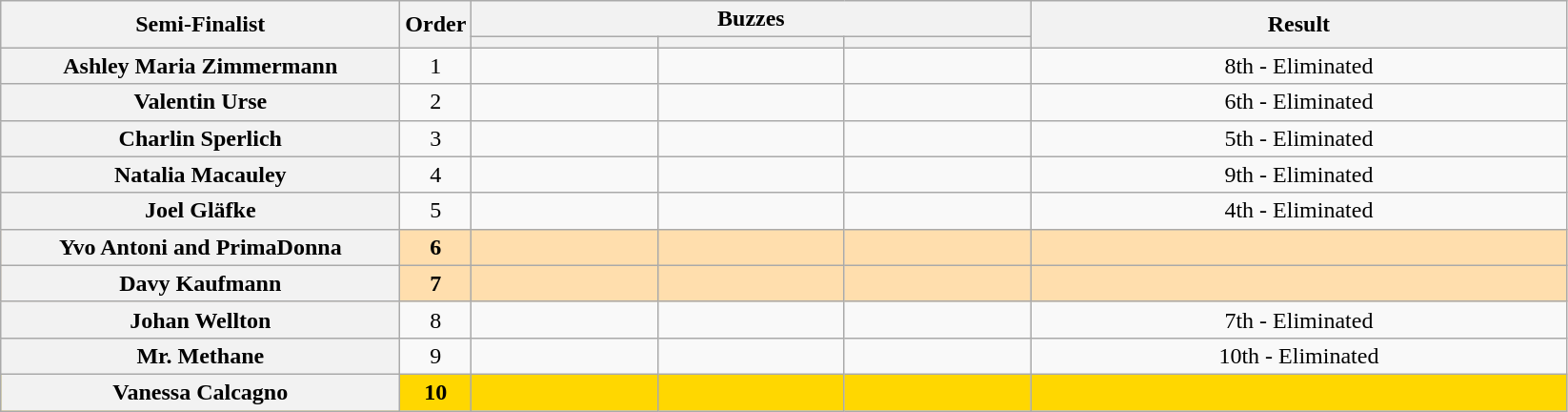<table class="wikitable plainrowheaders sortable" style="text-align:center;">
<tr>
<th scope="col" rowspan="2" class="unsortable" style="width:17em;">Semi-Finalist</th>
<th scope="col" rowspan="2" style="width:1em;">Order</th>
<th scope="col" colspan="3" class="unsortable" style="width:24em;">Buzzes</th>
<th scope="col" rowspan="2" style="width:23em;">Result</th>
</tr>
<tr>
<th scope="col" class="unsortable" style="width:6em;"></th>
<th scope="col" class="unsortable" style="width:6em;"></th>
<th scope="col" class="unsortable" style="width:6em;"></th>
</tr>
<tr>
<th scope="row">Ashley Maria Zimmermann</th>
<td>1</td>
<td style="text-align:center;"></td>
<td style="text-align:center;"></td>
<td style="text-align:center;"></td>
<td>8th - Eliminated</td>
</tr>
<tr>
<th scope="row">Valentin Urse</th>
<td>2</td>
<td style="text-align:center;"></td>
<td style="text-align:center;"></td>
<td style="text-align:center;"></td>
<td>6th - Eliminated</td>
</tr>
<tr>
<th scope="row">Charlin Sperlich</th>
<td>3</td>
<td style="text-align:center;"></td>
<td style="text-align:center;"></td>
<td style="text-align:center;"></td>
<td>5th - Eliminated</td>
</tr>
<tr>
<th scope="row">Natalia Macauley</th>
<td>4</td>
<td style="text-align:center;"></td>
<td style="text-align:center;"></td>
<td style="text-align:center;"></td>
<td>9th - Eliminated</td>
</tr>
<tr>
<th scope="row">Joel Gläfke</th>
<td>5</td>
<td style="text-align:center;"></td>
<td style="text-align:center;"></td>
<td style="text-align:center;"></td>
<td>4th - Eliminated</td>
</tr>
<tr style="background:NavajoWhite;">
<th scope="row"><strong>Yvo Antoni and PrimaDonna</strong></th>
<td><strong>6</strong></td>
<td style="text-align:center;"></td>
<td style="text-align:center;"></td>
<td style="text-align:center;"></td>
<td><strong></strong></td>
</tr>
<tr style="background:NavajoWhite;">
<th scope="row"><strong>Davy Kaufmann</strong></th>
<td><strong>7</strong></td>
<td style="text-align:center;"></td>
<td style="text-align:center;"></td>
<td style="text-align:center;"></td>
<td><strong></strong></td>
</tr>
<tr>
<th scope="row">Johan Wellton</th>
<td>8</td>
<td style="text-align:center;"></td>
<td style="text-align:center;"></td>
<td style="text-align:center;"></td>
<td>7th - Eliminated</td>
</tr>
<tr>
<th scope="row">Mr. Methane</th>
<td>9</td>
<td style="text-align:center;"></td>
<td style="text-align:center;"></td>
<td style="text-align:center;"></td>
<td>10th - Eliminated</td>
</tr>
<tr style="background:gold;">
<th scope="row"><strong>Vanessa Calcagno</strong></th>
<td><strong>10</strong></td>
<td style="text-align:center;"></td>
<td style="text-align:center;"></td>
<td style="text-align:center;"></td>
<td><strong></strong></td>
</tr>
</table>
